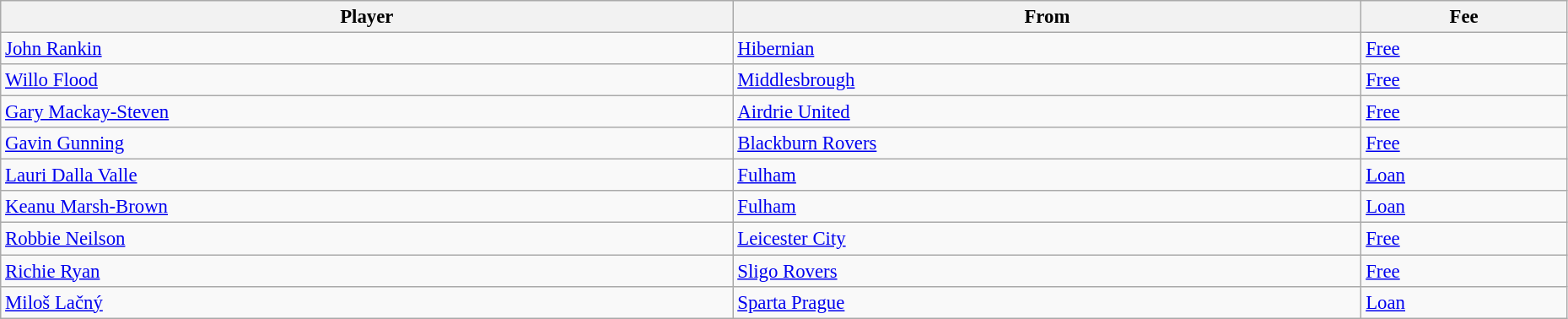<table class="wikitable" style="text-align:center; font-size:95%;width:98%; text-align:left">
<tr>
<th>Player</th>
<th>From</th>
<th>Fee</th>
</tr>
<tr>
<td><a href='#'>John Rankin</a></td>
<td><a href='#'>Hibernian</a></td>
<td><a href='#'>Free</a></td>
</tr>
<tr>
<td><a href='#'>Willo Flood</a></td>
<td><a href='#'>Middlesbrough</a></td>
<td><a href='#'>Free</a></td>
</tr>
<tr>
<td><a href='#'>Gary Mackay-Steven</a></td>
<td><a href='#'>Airdrie United</a></td>
<td><a href='#'>Free</a></td>
</tr>
<tr>
<td><a href='#'>Gavin Gunning</a></td>
<td><a href='#'>Blackburn Rovers</a></td>
<td><a href='#'>Free</a></td>
</tr>
<tr>
<td><a href='#'>Lauri Dalla Valle</a></td>
<td><a href='#'>Fulham</a></td>
<td><a href='#'>Loan</a></td>
</tr>
<tr>
<td><a href='#'>Keanu Marsh-Brown</a></td>
<td><a href='#'>Fulham</a></td>
<td><a href='#'>Loan</a></td>
</tr>
<tr>
<td><a href='#'>Robbie Neilson</a></td>
<td><a href='#'>Leicester City</a></td>
<td><a href='#'>Free</a></td>
</tr>
<tr>
<td><a href='#'>Richie Ryan</a></td>
<td><a href='#'>Sligo Rovers</a></td>
<td><a href='#'>Free</a></td>
</tr>
<tr>
<td><a href='#'>Miloš Lačný</a></td>
<td><a href='#'>Sparta Prague</a></td>
<td><a href='#'>Loan</a></td>
</tr>
</table>
